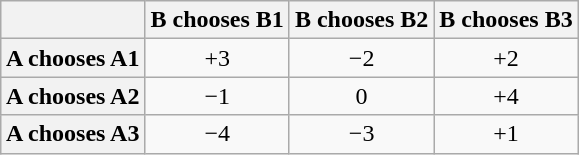<table class="wikitable" style="text-align:center; float:right; margin-left:1em">
<tr>
<th></th>
<th>B chooses B1</th>
<th>B chooses B2</th>
<th>B chooses B3</th>
</tr>
<tr>
<th>A chooses A1</th>
<td>+3</td>
<td>−2</td>
<td>+2</td>
</tr>
<tr>
<th>A chooses A2</th>
<td>−1</td>
<td>0</td>
<td>+4</td>
</tr>
<tr>
<th>A chooses A3</th>
<td>−4</td>
<td>−3</td>
<td>+1</td>
</tr>
</table>
